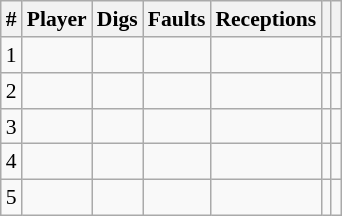<table class="wikitable sortable" style="text-align:right; display:inline-table; font-size:90%">
<tr>
<th>#</th>
<th>Player</th>
<th>Digs</th>
<th>Faults</th>
<th>Receptions</th>
<th></th>
<th></th>
</tr>
<tr>
<td align=center>1</td>
<td></td>
<td align=center></td>
<td align=center></td>
<td align=center></td>
<td align=center></td>
<td align=center></td>
</tr>
<tr>
<td align=center>2</td>
<td></td>
<td align=center></td>
<td align=center></td>
<td align=center></td>
<td align=center></td>
<td align=center></td>
</tr>
<tr>
<td align=center>3</td>
<td></td>
<td align=center></td>
<td align=center></td>
<td align=center></td>
<td align=center></td>
<td align=center></td>
</tr>
<tr>
<td align=center>4</td>
<td></td>
<td align=center></td>
<td align=center></td>
<td align=center></td>
<td align=center></td>
<td align=center></td>
</tr>
<tr>
<td align=center>5</td>
<td></td>
<td align=center></td>
<td align=center></td>
<td align=center></td>
<td align=center></td>
<td align=center></td>
</tr>
</table>
